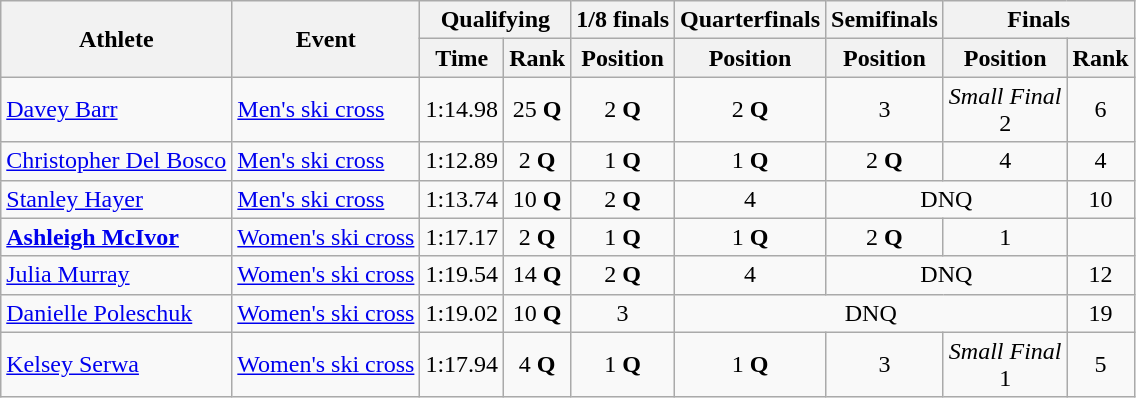<table class="wikitable">
<tr>
<th rowspan="2">Athlete</th>
<th rowspan="2">Event</th>
<th colspan="2">Qualifying</th>
<th>1/8 finals</th>
<th>Quarterfinals</th>
<th>Semifinals</th>
<th colspan=2>Finals</th>
</tr>
<tr>
<th>Time</th>
<th>Rank</th>
<th>Position</th>
<th>Position</th>
<th>Position</th>
<th>Position</th>
<th>Rank</th>
</tr>
<tr>
<td><a href='#'>Davey Barr</a></td>
<td><a href='#'>Men's ski cross</a></td>
<td align="center">1:14.98</td>
<td align="center">25 <strong>Q</strong></td>
<td align="center">2 <strong>Q</strong></td>
<td align="center">2 <strong>Q</strong></td>
<td align="center">3</td>
<td align="center"><em>Small Final</em><br> 2</td>
<td align="center">6</td>
</tr>
<tr>
<td><a href='#'>Christopher Del Bosco</a></td>
<td><a href='#'>Men's ski cross</a></td>
<td align="center">1:12.89</td>
<td align="center">2 <strong>Q</strong></td>
<td align="center">1 <strong>Q</strong></td>
<td align="center">1 <strong>Q</strong></td>
<td align="center">2 <strong>Q</strong></td>
<td align="center">4</td>
<td align="center">4</td>
</tr>
<tr>
<td><a href='#'>Stanley Hayer</a></td>
<td><a href='#'>Men's ski cross</a></td>
<td align="center">1:13.74</td>
<td align="center">10 <strong>Q</strong></td>
<td align="center">2 <strong>Q</strong></td>
<td align="center">4</td>
<td colspan=2 align="center">DNQ</td>
<td align="center">10</td>
</tr>
<tr>
<td><strong><a href='#'>Ashleigh McIvor</a></strong></td>
<td><a href='#'>Women's ski cross</a></td>
<td align="center">1:17.17</td>
<td align="center">2 <strong>Q</strong></td>
<td align="center">1 <strong>Q</strong></td>
<td align="center">1 <strong>Q</strong></td>
<td align="center">2 <strong>Q</strong></td>
<td align="center">1</td>
<td align="center"></td>
</tr>
<tr>
<td><a href='#'>Julia Murray</a></td>
<td><a href='#'>Women's ski cross</a></td>
<td align="center">1:19.54</td>
<td align="center">14 <strong>Q</strong></td>
<td align="center">2 <strong>Q</strong></td>
<td align="center">4</td>
<td colspan=2 align="center">DNQ</td>
<td align="center">12</td>
</tr>
<tr>
<td><a href='#'>Danielle Poleschuk</a></td>
<td><a href='#'>Women's ski cross</a></td>
<td align="center">1:19.02</td>
<td align="center">10 <strong>Q</strong></td>
<td align="center">3</td>
<td colspan=3 align="center">DNQ</td>
<td align="center">19</td>
</tr>
<tr>
<td><a href='#'>Kelsey Serwa</a></td>
<td><a href='#'>Women's ski cross</a></td>
<td align="center">1:17.94</td>
<td align="center">4 <strong>Q</strong></td>
<td align="center">1 <strong>Q</strong></td>
<td align="center">1 <strong>Q</strong></td>
<td align="center">3</td>
<td align="center"><em>Small Final</em><br> 1</td>
<td align="center">5</td>
</tr>
</table>
